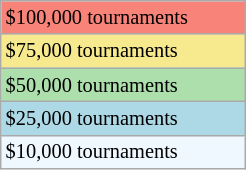<table class="wikitable" style="font-size:85%;" width=13%>
<tr bgcolor="#F88379">
<td>$100,000 tournaments</td>
</tr>
<tr bgcolor="#F7E98E">
<td>$75,000 tournaments</td>
</tr>
<tr bgcolor="#ADDFAD">
<td>$50,000 tournaments</td>
</tr>
<tr bgcolor="lightblue">
<td>$25,000 tournaments</td>
</tr>
<tr bgcolor="#f0f8ff">
<td>$10,000 tournaments</td>
</tr>
</table>
